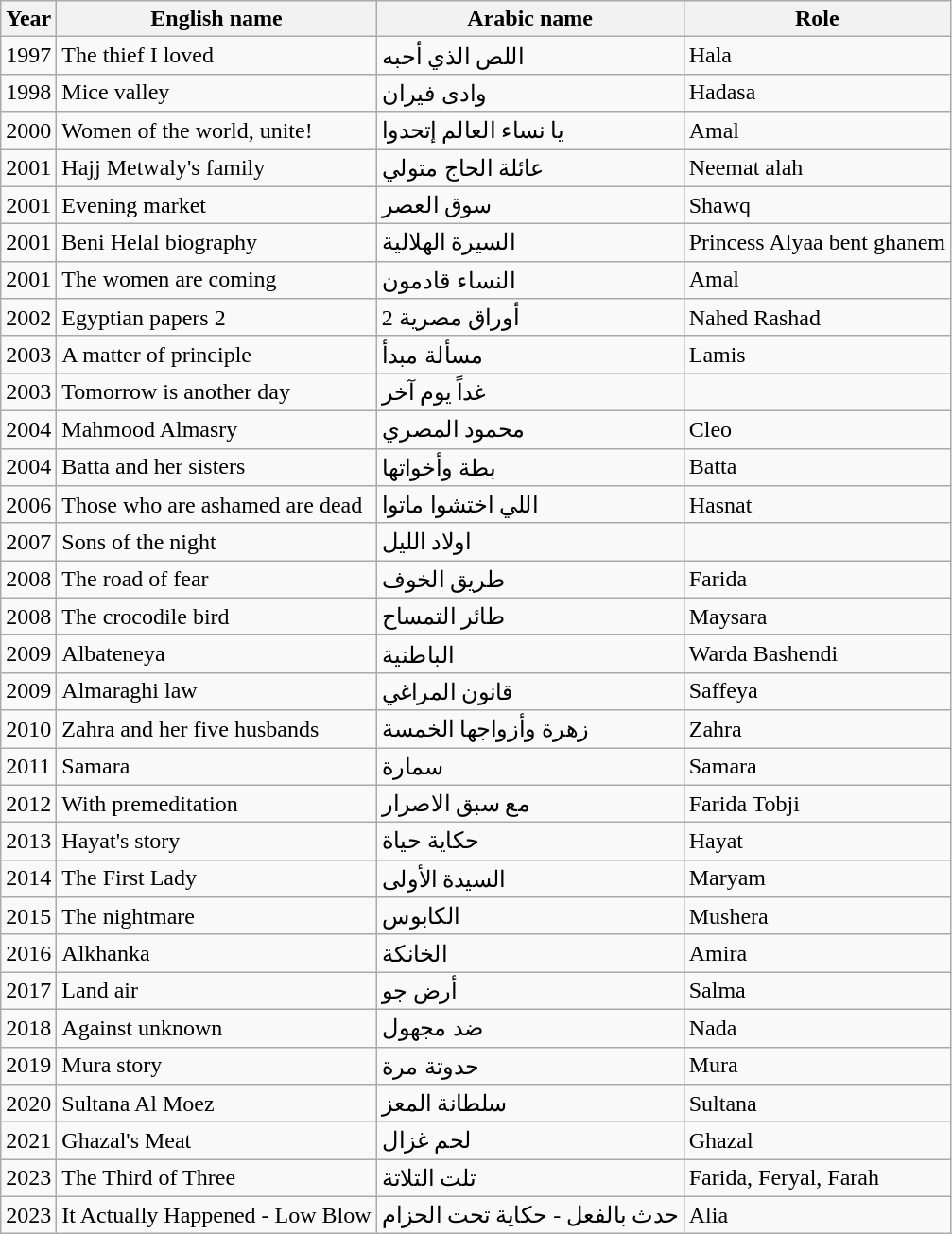<table class="wikitable">
<tr>
<th>Year</th>
<th>English name</th>
<th>Arabic name</th>
<th>Role</th>
</tr>
<tr />
<td>1997</td>
<td>The thief I loved</td>
<td>اللص الذي أحبه</td>
<td>Hala</td>
</tr>
<tr>
<td>1998</td>
<td>Mice valley</td>
<td>وادى فيران</td>
<td>Hadasa</td>
</tr>
<tr>
<td>2000</td>
<td>Women of the world, unite!</td>
<td>يا نساء العالم إتحدوا</td>
<td>Amal</td>
</tr>
<tr>
<td>2001</td>
<td>Hajj Metwaly's family</td>
<td>عائلة الحاج متولي</td>
<td>Neemat alah</td>
</tr>
<tr>
<td>2001</td>
<td>Evening market</td>
<td>سوق العصر</td>
<td>Shawq</td>
</tr>
<tr>
<td>2001</td>
<td>Beni Helal biography</td>
<td>السيرة الهلالية</td>
<td>Princess Alyaa bent ghanem</td>
</tr>
<tr>
<td>2001</td>
<td>The women are coming</td>
<td>النساء قادمون</td>
<td>Amal</td>
</tr>
<tr>
<td>2002</td>
<td>Egyptian papers 2</td>
<td>أوراق مصرية 2</td>
<td>Nahed Rashad</td>
</tr>
<tr>
<td>2003</td>
<td>A matter of principle</td>
<td>مسألة مبدأ</td>
<td>Lamis</td>
</tr>
<tr>
<td>2003</td>
<td>Tomorrow is another day</td>
<td>غداً يوم آخر</td>
<td></td>
</tr>
<tr>
<td>2004</td>
<td>Mahmood Almasry</td>
<td>محمود المصري</td>
<td>Cleo</td>
</tr>
<tr>
<td>2004</td>
<td>Batta and her sisters</td>
<td>بطة وأخواتها</td>
<td>Batta</td>
</tr>
<tr>
<td>2006</td>
<td>Those who are ashamed are dead</td>
<td>اللي اختشوا ماتوا</td>
<td>Hasnat</td>
</tr>
<tr>
<td>2007</td>
<td>Sons of the night</td>
<td>اولاد الليل</td>
<td></td>
</tr>
<tr>
<td>2008</td>
<td>The road of fear</td>
<td>طريق الخوف</td>
<td>Farida</td>
</tr>
<tr>
<td>2008</td>
<td>The crocodile bird</td>
<td>طائر التمساح</td>
<td>Maysara</td>
</tr>
<tr>
<td>2009</td>
<td>Albateneya</td>
<td>الباطنية</td>
<td>Warda Bashendi</td>
</tr>
<tr>
<td>2009</td>
<td>Almaraghi law</td>
<td>قانون المراغي</td>
<td>Saffeya</td>
</tr>
<tr>
<td>2010</td>
<td>Zahra and her five husbands</td>
<td>زهرة وأزواجها الخمسة</td>
<td>Zahra</td>
</tr>
<tr>
<td>2011</td>
<td>Samara</td>
<td>سمارة</td>
<td>Samara</td>
</tr>
<tr>
<td>2012</td>
<td>With premeditation</td>
<td>مع سبق الاصرار</td>
<td>Farida Tobji</td>
</tr>
<tr>
<td>2013</td>
<td>Hayat's story</td>
<td>حكاية حياة</td>
<td>Hayat</td>
</tr>
<tr>
<td>2014</td>
<td>The First Lady</td>
<td>السيدة الأولى</td>
<td>Maryam</td>
</tr>
<tr>
<td>2015</td>
<td>The nightmare</td>
<td>الكابوس</td>
<td>Mushera</td>
</tr>
<tr>
<td>2016</td>
<td>Alkhanka</td>
<td>الخانكة</td>
<td>Amira</td>
</tr>
<tr>
<td>2017</td>
<td>Land air</td>
<td>أرض جو</td>
<td>Salma</td>
</tr>
<tr>
<td>2018</td>
<td>Against unknown</td>
<td>ضد مجهول</td>
<td>Nada</td>
</tr>
<tr>
<td>2019</td>
<td>Mura story</td>
<td>حدوتة مرة</td>
<td>Mura</td>
</tr>
<tr>
<td>2020</td>
<td>Sultana Al Moez</td>
<td>سلطانة المعز</td>
<td>Sultana</td>
</tr>
<tr>
<td>2021</td>
<td>Ghazal's Meat</td>
<td>لحم غزال</td>
<td>Ghazal</td>
</tr>
<tr>
<td>2023</td>
<td>The Third of Three</td>
<td>تلت التلاتة</td>
<td>Farida, Feryal, Farah</td>
</tr>
<tr>
<td>2023</td>
<td>It Actually Happened - Low Blow</td>
<td>حدث بالفعل - حكاية تحت الحزام</td>
<td>Alia</td>
</tr>
</table>
